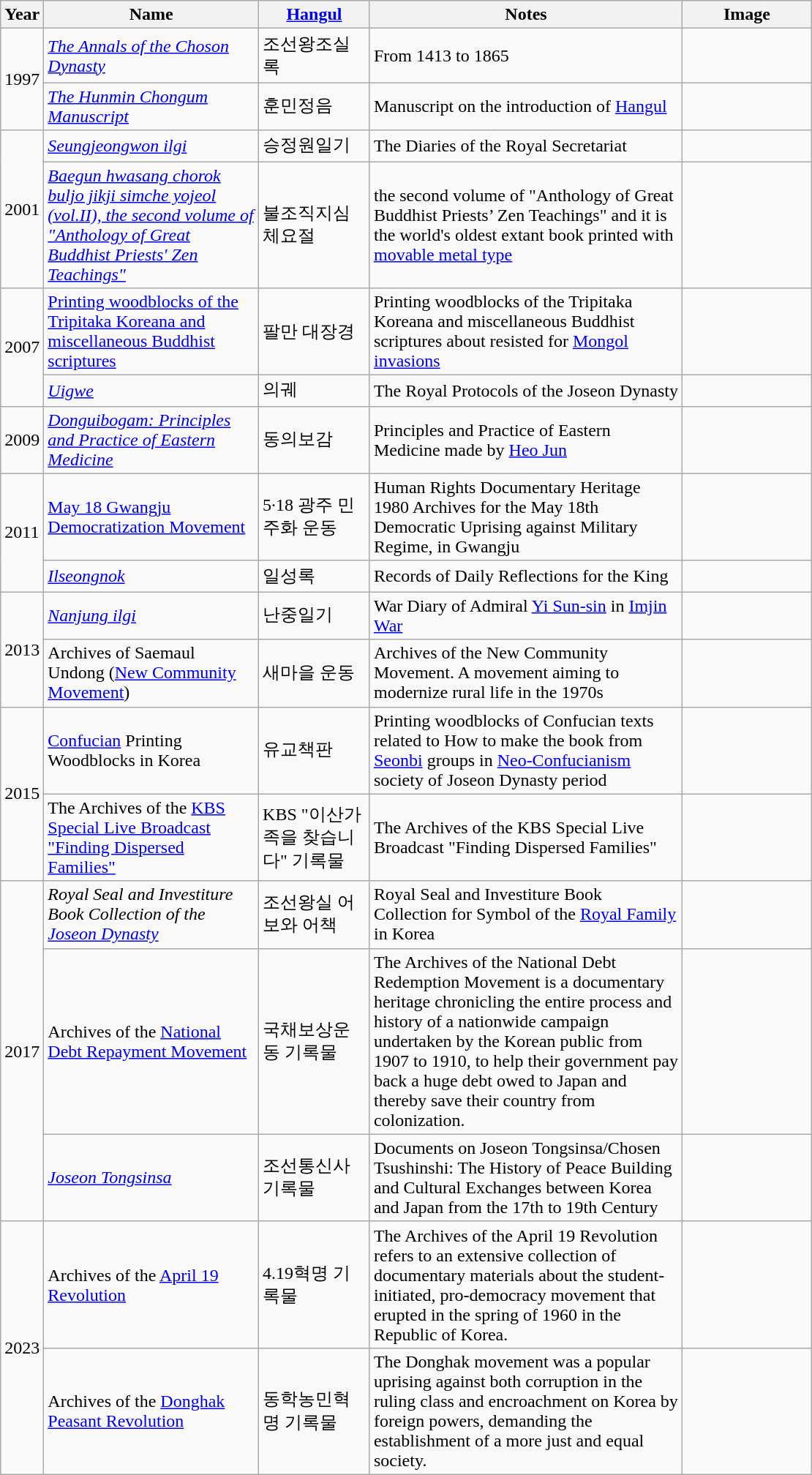<table class="wikitable" width="740px">
<tr>
<th width="20px">Year</th>
<th width="200px">Name</th>
<th width="100px"><a href='#'>Hangul</a></th>
<th width="300px">Notes</th>
<th width="120px">Image</th>
</tr>
<tr>
<td rowspan="2">1997</td>
<td><em><a href='#'>The Annals of the Choson Dynasty</a></em></td>
<td>조선왕조실록</td>
<td>From 1413 to 1865</td>
<td></td>
</tr>
<tr>
<td><em><a href='#'>The Hunmin Chongum Manuscript</a></em></td>
<td>훈민정음</td>
<td>Manuscript on the introduction of <a href='#'>Hangul</a></td>
<td></td>
</tr>
<tr>
<td rowspan="2">2001</td>
<td><em><a href='#'>Seungjeongwon ilgi</a></em></td>
<td>승정원일기</td>
<td>The Diaries of the Royal Secretariat</td>
<td></td>
</tr>
<tr>
<td><a href='#'><em>Baegun hwasang chorok buljo jikji simche yojeol (vol.II), the second volume of "Anthology of Great Buddhist Priests' Zen Teachings"</em></a></td>
<td>불조직지심체요절</td>
<td>the second volume of "Anthology of Great Buddhist Priests’ Zen Teachings" and it is the world's oldest extant book printed with <a href='#'>movable metal type</a></td>
<td></td>
</tr>
<tr>
<td rowspan="2">2007</td>
<td><a href='#'>Printing woodblocks of the Tripitaka Koreana and miscellaneous Buddhist scriptures</a></td>
<td>팔만 대장경</td>
<td>Printing woodblocks of the Tripitaka Koreana and miscellaneous Buddhist scriptures about resisted for <a href='#'>Mongol invasions</a></td>
<td></td>
</tr>
<tr>
<td><em><a href='#'>Uigwe</a></em></td>
<td>의궤</td>
<td>The Royal Protocols of the Joseon Dynasty</td>
<td></td>
</tr>
<tr>
<td>2009</td>
<td><a href='#'><em>Donguibogam: Principles and Practice of Eastern Medicine</em></a></td>
<td>동의보감</td>
<td>Principles and Practice of Eastern Medicine made by <a href='#'>Heo Jun</a></td>
<td></td>
</tr>
<tr>
<td rowspan="2">2011</td>
<td><a href='#'>May 18 Gwangju Democratization Movement</a></td>
<td>5·18 광주 민주화 운동</td>
<td>Human Rights Documentary Heritage 1980 Archives for the May 18th Democratic Uprising against Military Regime, in Gwangju</td>
<td></td>
</tr>
<tr>
<td><em><a href='#'>Ilseongnok</a></em></td>
<td>일성록</td>
<td>Records of Daily Reflections for the King</td>
<td></td>
</tr>
<tr>
<td rowspan="2">2013</td>
<td><em><a href='#'>Nanjung ilgi</a></em></td>
<td>난중일기</td>
<td>War Diary of Admiral <a href='#'>Yi Sun-sin</a> in <a href='#'>Imjin War</a></td>
<td></td>
</tr>
<tr>
<td>Archives of Saemaul Undong (<a href='#'>New Community Movement</a>)</td>
<td>새마을 운동</td>
<td>Archives of the New Community Movement. A movement aiming to modernize rural life in the 1970s</td>
<td></td>
</tr>
<tr>
<td rowspan="2">2015</td>
<td><a href='#'>Confucian</a> Printing Woodblocks in Korea</td>
<td>유교책판</td>
<td>Printing woodblocks of Confucian texts related to How to make the book from <a href='#'>Seonbi</a> groups in <a href='#'>Neo-Confucianism</a> society of Joseon Dynasty period</td>
<td></td>
</tr>
<tr>
<td>The Archives of the <a href='#'>KBS Special Live Broadcast "Finding Dispersed Families"</a></td>
<td>KBS "이산가족을 찾습니다" 기록물</td>
<td>The Archives of the KBS Special Live Broadcast "Finding Dispersed Families"</td>
<td></td>
</tr>
<tr>
<td rowspan="3">2017</td>
<td><em>Royal Seal and Investiture Book Collection of the <a href='#'>Joseon Dynasty</a></em></td>
<td>조선왕실 어보와 어책</td>
<td>Royal Seal and Investiture Book Collection for Symbol of the <a href='#'>Royal Family</a> in Korea</td>
<td></td>
</tr>
<tr>
<td>Archives of the <a href='#'>National Debt Repayment Movement</a></td>
<td>국채보상운동 기록물</td>
<td>The Archives of the National Debt Redemption Movement is a documentary heritage chronicling the entire process and history of a nationwide campaign undertaken by the Korean public from 1907 to 1910, to help their government pay back a huge debt owed to Japan and thereby save their country from colonization.</td>
<td></td>
</tr>
<tr>
<td><em><a href='#'>Joseon Tongsinsa</a></em></td>
<td>조선통신사 기록물</td>
<td>Documents on Joseon Tongsinsa/Chosen Tsushinshi: The History of Peace Building and Cultural Exchanges between Korea and Japan from the 17th to 19th Century</td>
<td></td>
</tr>
<tr>
<td rowspan="2">2023</td>
<td>Archives of the <a href='#'>April 19 Revolution</a></td>
<td>4.19혁명 기록물</td>
<td>The Archives of the April 19 Revolution refers to an extensive collection of documentary materials about the student-initiated, pro-democracy movement that erupted in the spring of 1960 in the Republic of Korea.</td>
<td></td>
</tr>
<tr>
<td>Archives of the <a href='#'>Donghak Peasant Revolution</a></td>
<td>동학농민혁명 기록물</td>
<td>The Donghak movement was a popular uprising against both corruption in the ruling class and encroachment on Korea by foreign powers, demanding the establishment of a more just and equal society.</td>
<td></td>
</tr>
</table>
